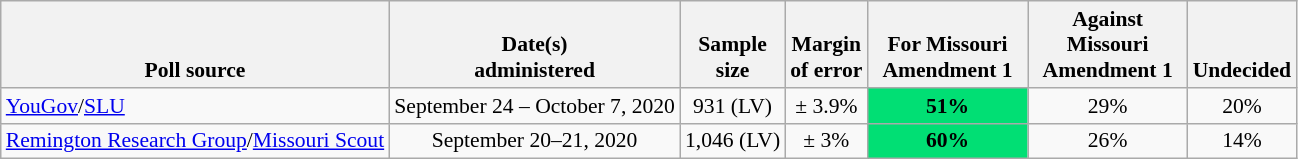<table class="wikitable" style="font-size:90%;text-align:center;">
<tr valign=bottom>
<th>Poll source</th>
<th>Date(s)<br>administered</th>
<th>Sample<br>size</th>
<th>Margin<br>of error</th>
<th style="width:100px;">For Missouri Amendment 1</th>
<th style="width:100px;">Against Missouri Amendment 1</th>
<th>Undecided</th>
</tr>
<tr>
<td style="text-align:left;"><a href='#'>YouGov</a>/<a href='#'>SLU</a></td>
<td>September 24 – October 7, 2020</td>
<td>931 (LV)</td>
<td>± 3.9%</td>
<td style="background: rgb(1,223,116);"><strong>51%</strong></td>
<td>29%</td>
<td>20%</td>
</tr>
<tr>
<td style="text-align:left;"><a href='#'>Remington Research Group</a>/<a href='#'>Missouri Scout</a></td>
<td>September 20–21, 2020</td>
<td>1,046 (LV)</td>
<td>± 3%</td>
<td style="background: rgb(1,223,116);"><strong>60%</strong></td>
<td>26%</td>
<td>14%</td>
</tr>
</table>
